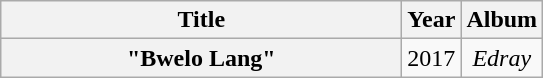<table class="wikitable plainrowheaders" style="text-align:center;">
<tr>
<th scope="col" width="260">Title</th>
<th scope="col">Year</th>
<th scope="col">Album</th>
</tr>
<tr>
<th scope="row">"Bwelo Lang"<br></th>
<td>2017</td>
<td><em>Edray</em></td>
</tr>
</table>
